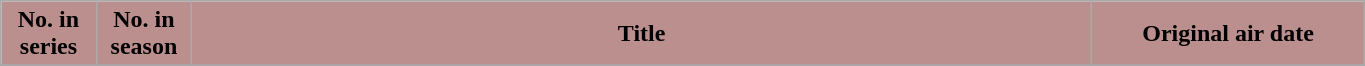<table class="wikitable plainrowheaders" style="width:72%;">
<tr>
<th style="background-color: #BC8F8F; color:black; width:7%;">No. in<br>series</th>
<th style="background-color: #BC8F8F; color:black; width:7%;">No. in<br>season</th>
<th style="background-color: #BC8F8F; color:black;">Title</th>
<th style="background-color: #BC8F8F; color:black; width:20%;">Original air date</th>
</tr>
<tr>
</tr>
</table>
